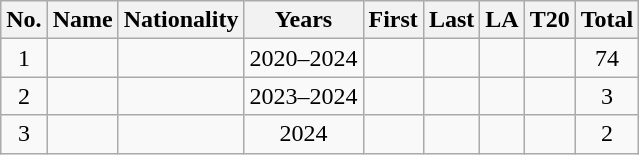<table class="wikitable sortable" style="text-align: center;">
<tr>
<th>No.</th>
<th>Name</th>
<th>Nationality</th>
<th>Years</th>
<th>First</th>
<th>Last</th>
<th>LA</th>
<th>T20</th>
<th>Total</th>
</tr>
<tr>
<td>1</td>
<td align="left"></td>
<td></td>
<td>2020–2024</td>
<td></td>
<td></td>
<td></td>
<td></td>
<td>74</td>
</tr>
<tr>
<td>2</td>
<td align="left"></td>
<td></td>
<td>2023–2024</td>
<td></td>
<td></td>
<td></td>
<td></td>
<td>3</td>
</tr>
<tr>
<td>3</td>
<td align="left"></td>
<td></td>
<td>2024</td>
<td></td>
<td></td>
<td></td>
<td></td>
<td>2</td>
</tr>
</table>
